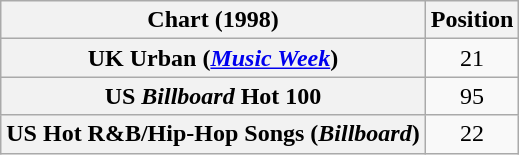<table class="wikitable sortable plainrowheaders" style="text-align:center">
<tr>
<th>Chart (1998)</th>
<th>Position</th>
</tr>
<tr>
<th scope="row">UK Urban (<em><a href='#'>Music Week</a></em>)</th>
<td align="center">21</td>
</tr>
<tr>
<th scope="row">US <em>Billboard</em> Hot 100</th>
<td align="center">95</td>
</tr>
<tr>
<th scope="row">US Hot R&B/Hip-Hop Songs (<em>Billboard</em>)</th>
<td align="center">22</td>
</tr>
</table>
